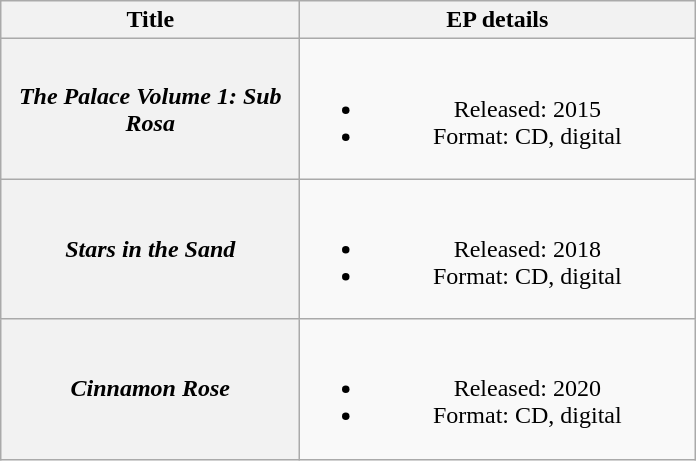<table class="wikitable plainrowheaders" style="text-align:center;" border="1">
<tr>
<th scope="col" rowspan="1" style="width:12em;">Title</th>
<th scope="col" rowspan="1" style="width:16em;">EP details</th>
</tr>
<tr>
<th scope="row"><em>The Palace Volume 1: Sub Rosa</em></th>
<td><br><ul><li>Released: 2015</li><li>Format: CD, digital</li></ul></td>
</tr>
<tr>
<th scope="row"><em>Stars in the Sand</em></th>
<td><br><ul><li>Released: 2018</li><li>Format: CD, digital</li></ul></td>
</tr>
<tr>
<th scope="row"><em>Cinnamon Rose</em></th>
<td><br><ul><li>Released: 2020</li><li>Format: CD, digital</li></ul></td>
</tr>
</table>
